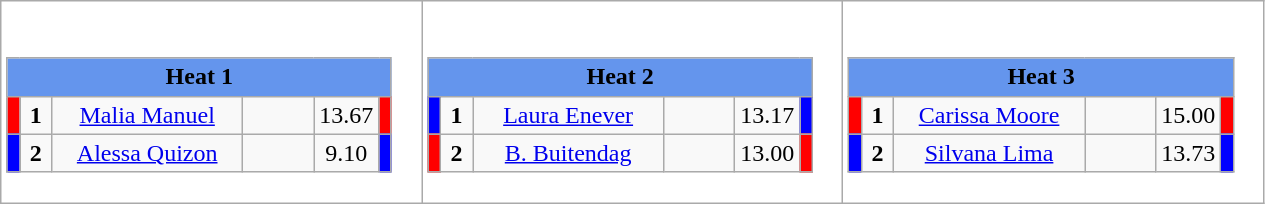<table class="wikitable" style="background:#fff;">
<tr>
<td><div><br><table class="wikitable">
<tr>
<td colspan="6"  style="text-align:center; background:#6495ed;"><strong>Heat 1</strong></td>
</tr>
<tr>
<td style="width:01px; background: #f00;"></td>
<td style="width:14px; text-align:center;"><strong>1</strong></td>
<td style="width:120px; text-align:center;"><a href='#'>Malia Manuel</a></td>
<td style="width:40px; text-align:center;"></td>
<td style="width:20px; text-align:center;">13.67</td>
<td style="width:01px; background: #f00;"></td>
</tr>
<tr>
<td style="width:01px; background: #00f;"></td>
<td style="width:14px; text-align:center;"><strong>2</strong></td>
<td style="width:120px; text-align:center;"><a href='#'>Alessa Quizon</a></td>
<td style="width:40px; text-align:center;"></td>
<td style="width:20px; text-align:center;">9.10</td>
<td style="width:01px; background: #00f;"></td>
</tr>
</table>
</div></td>
<td><div><br><table class="wikitable">
<tr>
<td colspan="6"  style="text-align:center; background:#6495ed;"><strong>Heat 2</strong></td>
</tr>
<tr>
<td style="width:01px; background: #00f;"></td>
<td style="width:14px; text-align:center;"><strong>1</strong></td>
<td style="width:120px; text-align:center;"><a href='#'>Laura Enever</a></td>
<td style="width:40px; text-align:center;"></td>
<td style="width:20px; text-align:center;">13.17</td>
<td style="width:01px; background: #00f;"></td>
</tr>
<tr>
<td style="width:01px; background: #f00;"></td>
<td style="width:14px; text-align:center;"><strong>2</strong></td>
<td style="width:120px; text-align:center;"><a href='#'>B. Buitendag</a></td>
<td style="width:40px; text-align:center;"></td>
<td style="width:20px; text-align:center;">13.00</td>
<td style="width:01px; background: #f00;"></td>
</tr>
</table>
</div></td>
<td><div><br><table class="wikitable">
<tr>
<td colspan="6"  style="text-align:center; background:#6495ed;"><strong>Heat 3</strong></td>
</tr>
<tr>
<td style="width:01px; background: #f00;"></td>
<td style="width:14px; text-align:center;"><strong>1</strong></td>
<td style="width:120px; text-align:center;"><a href='#'>Carissa Moore</a></td>
<td style="width:40px; text-align:center;"></td>
<td style="width:20px; text-align:center;">15.00</td>
<td style="width:01px; background: #f00;"></td>
</tr>
<tr>
<td style="width:01px; background: #00f;"></td>
<td style="width:14px; text-align:center;"><strong>2</strong></td>
<td style="width:120px; text-align:center;"><a href='#'>Silvana Lima</a></td>
<td style="width:40px; text-align:center;"></td>
<td style="width:20px; text-align:center;">13.73</td>
<td style="width:01px; background: #00f;"></td>
</tr>
</table>
</div></td>
</tr>
</table>
